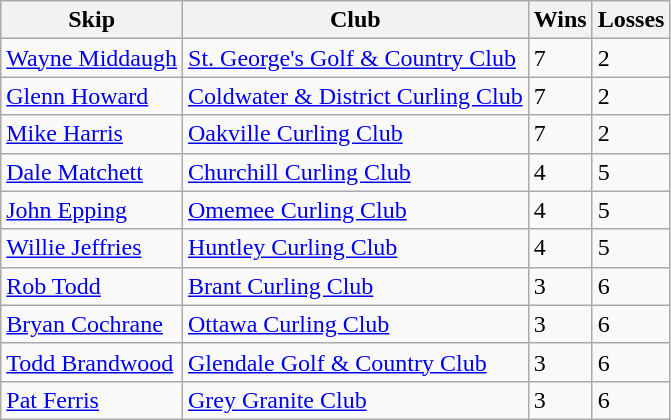<table class="wikitable">
<tr>
<th>Skip</th>
<th>Club</th>
<th>Wins</th>
<th>Losses</th>
</tr>
<tr>
<td><a href='#'>Wayne Middaugh</a></td>
<td><a href='#'>St. George's Golf & Country Club</a></td>
<td>7</td>
<td>2</td>
</tr>
<tr>
<td><a href='#'>Glenn Howard</a></td>
<td><a href='#'>Coldwater & District Curling Club</a></td>
<td>7</td>
<td>2</td>
</tr>
<tr>
<td><a href='#'>Mike Harris</a></td>
<td><a href='#'>Oakville Curling Club</a></td>
<td>7</td>
<td>2</td>
</tr>
<tr>
<td><a href='#'>Dale Matchett</a></td>
<td><a href='#'>Churchill Curling Club</a></td>
<td>4</td>
<td>5</td>
</tr>
<tr>
<td><a href='#'>John Epping</a></td>
<td><a href='#'>Omemee Curling Club</a></td>
<td>4</td>
<td>5</td>
</tr>
<tr>
<td><a href='#'>Willie Jeffries</a></td>
<td><a href='#'>Huntley Curling Club</a></td>
<td>4</td>
<td>5</td>
</tr>
<tr>
<td><a href='#'>Rob Todd</a></td>
<td><a href='#'>Brant Curling Club</a></td>
<td>3</td>
<td>6</td>
</tr>
<tr>
<td><a href='#'>Bryan Cochrane</a></td>
<td><a href='#'>Ottawa Curling Club</a></td>
<td>3</td>
<td>6</td>
</tr>
<tr>
<td><a href='#'>Todd Brandwood</a></td>
<td><a href='#'>Glendale Golf & Country Club</a></td>
<td>3</td>
<td>6</td>
</tr>
<tr>
<td><a href='#'>Pat Ferris</a></td>
<td><a href='#'>Grey Granite Club</a></td>
<td>3</td>
<td>6</td>
</tr>
</table>
